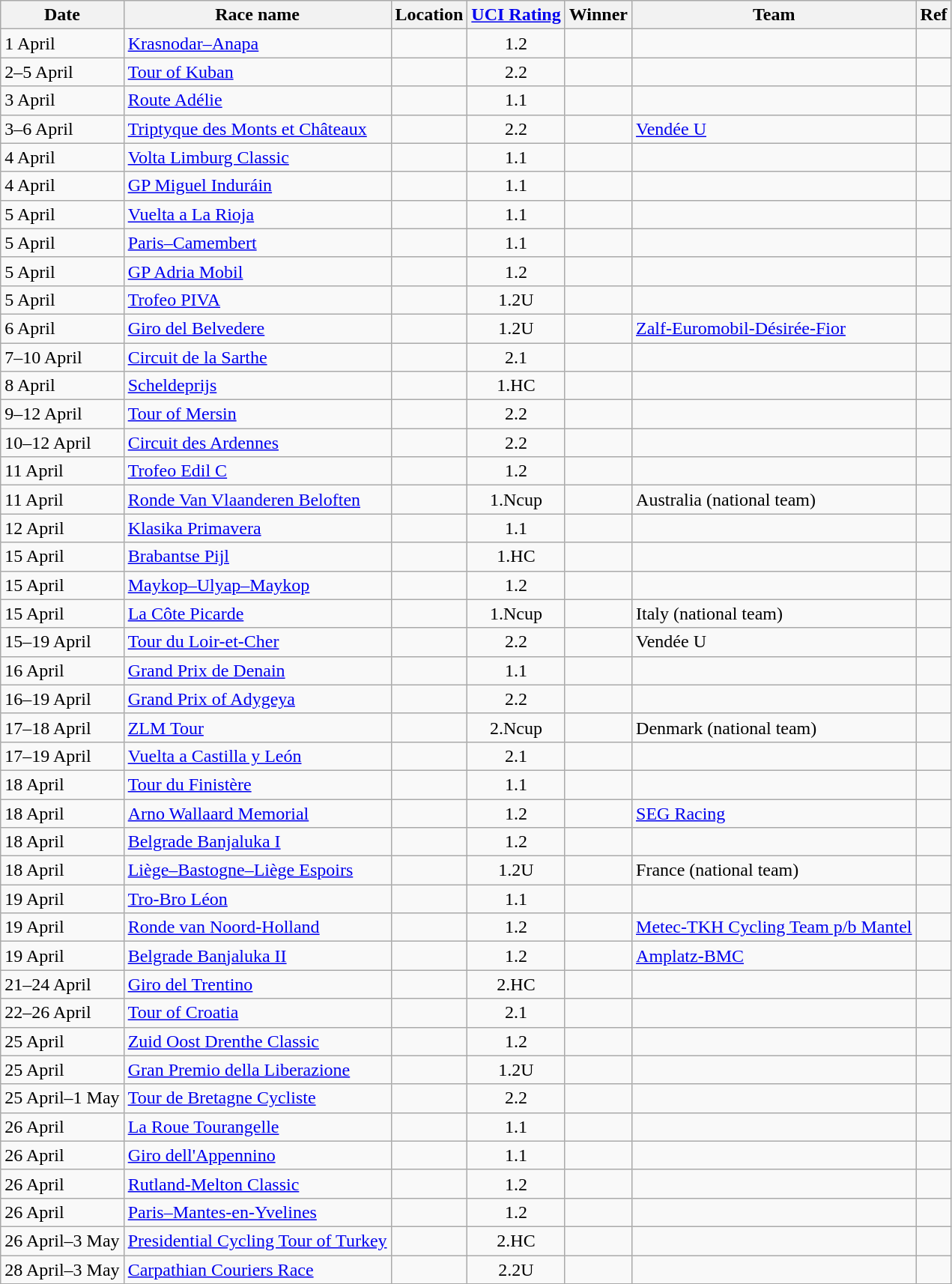<table class="wikitable sortable">
<tr>
<th>Date</th>
<th>Race name</th>
<th>Location</th>
<th><a href='#'>UCI Rating</a></th>
<th>Winner</th>
<th>Team</th>
<th>Ref</th>
</tr>
<tr>
<td>1 April</td>
<td><a href='#'>Krasnodar–Anapa</a></td>
<td></td>
<td align=center>1.2</td>
<td></td>
<td></td>
<td align=center></td>
</tr>
<tr>
<td>2–5 April</td>
<td><a href='#'>Tour of Kuban</a></td>
<td></td>
<td align=center>2.2</td>
<td></td>
<td></td>
<td align=center></td>
</tr>
<tr>
<td>3 April</td>
<td><a href='#'>Route Adélie</a></td>
<td></td>
<td align=center>1.1</td>
<td></td>
<td></td>
<td align=center></td>
</tr>
<tr>
<td>3–6 April</td>
<td><a href='#'>Triptyque des Monts et Châteaux</a></td>
<td></td>
<td align=center>2.2</td>
<td></td>
<td><a href='#'>Vendée U</a></td>
<td align=center></td>
</tr>
<tr>
<td>4 April</td>
<td><a href='#'>Volta Limburg Classic</a></td>
<td></td>
<td align=center>1.1</td>
<td></td>
<td></td>
<td align=center></td>
</tr>
<tr>
<td>4 April</td>
<td><a href='#'>GP Miguel Induráin</a></td>
<td></td>
<td align=center>1.1</td>
<td></td>
<td></td>
<td align=center></td>
</tr>
<tr>
<td>5 April</td>
<td><a href='#'>Vuelta a La Rioja</a></td>
<td></td>
<td align=center>1.1</td>
<td></td>
<td></td>
<td align=center></td>
</tr>
<tr>
<td>5 April</td>
<td><a href='#'>Paris–Camembert</a></td>
<td></td>
<td align=center>1.1</td>
<td></td>
<td></td>
<td align=center></td>
</tr>
<tr>
<td>5 April</td>
<td><a href='#'>GP Adria Mobil</a></td>
<td></td>
<td align=center>1.2</td>
<td></td>
<td></td>
<td align=center></td>
</tr>
<tr>
<td>5 April</td>
<td><a href='#'>Trofeo PIVA</a></td>
<td></td>
<td align=center>1.2U</td>
<td></td>
<td></td>
<td align=center></td>
</tr>
<tr>
<td>6 April</td>
<td><a href='#'>Giro del Belvedere</a></td>
<td></td>
<td align=center>1.2U</td>
<td></td>
<td><a href='#'>Zalf-Euromobil-Désirée-Fior</a></td>
<td align=center></td>
</tr>
<tr>
<td>7–10 April</td>
<td><a href='#'>Circuit de la Sarthe</a></td>
<td></td>
<td align=center>2.1</td>
<td></td>
<td></td>
<td align=center></td>
</tr>
<tr>
<td>8 April</td>
<td><a href='#'>Scheldeprijs</a></td>
<td></td>
<td align=center>1.HC</td>
<td></td>
<td></td>
<td align=center></td>
</tr>
<tr>
<td>9–12 April</td>
<td><a href='#'>Tour of Mersin</a></td>
<td></td>
<td align=center>2.2</td>
<td></td>
<td></td>
<td align=center></td>
</tr>
<tr>
<td>10–12 April</td>
<td><a href='#'>Circuit des Ardennes</a></td>
<td></td>
<td align=center>2.2</td>
<td></td>
<td></td>
<td align=center></td>
</tr>
<tr>
<td>11 April</td>
<td><a href='#'>Trofeo Edil C</a></td>
<td></td>
<td align=center>1.2</td>
<td></td>
<td></td>
<td align=center></td>
</tr>
<tr>
<td>11 April</td>
<td><a href='#'>Ronde Van Vlaanderen Beloften</a></td>
<td></td>
<td align=center>1.Ncup</td>
<td></td>
<td>Australia (national team)</td>
<td align=center></td>
</tr>
<tr>
<td>12 April</td>
<td><a href='#'>Klasika Primavera</a></td>
<td></td>
<td align=center>1.1</td>
<td></td>
<td></td>
<td align=center></td>
</tr>
<tr>
<td>15 April</td>
<td><a href='#'>Brabantse Pijl</a></td>
<td></td>
<td align=center>1.HC</td>
<td></td>
<td></td>
<td align=center></td>
</tr>
<tr>
<td>15 April</td>
<td><a href='#'>Maykop–Ulyap–Maykop</a></td>
<td></td>
<td align=center>1.2</td>
<td></td>
<td></td>
<td align=center></td>
</tr>
<tr>
<td>15 April</td>
<td><a href='#'>La Côte Picarde</a></td>
<td></td>
<td align=center>1.Ncup</td>
<td></td>
<td>Italy (national team)</td>
<td align=center></td>
</tr>
<tr>
<td>15–19 April</td>
<td><a href='#'>Tour du Loir-et-Cher</a></td>
<td></td>
<td align=center>2.2</td>
<td></td>
<td>Vendée U</td>
<td align=center></td>
</tr>
<tr>
<td>16 April</td>
<td><a href='#'>Grand Prix de Denain</a></td>
<td></td>
<td align=center>1.1</td>
<td></td>
<td></td>
<td align=center></td>
</tr>
<tr>
<td>16–19 April</td>
<td><a href='#'>Grand Prix of Adygeya</a></td>
<td></td>
<td align=center>2.2</td>
<td></td>
<td></td>
<td align=center></td>
</tr>
<tr>
<td>17–18 April</td>
<td><a href='#'>ZLM Tour</a></td>
<td></td>
<td align=center>2.Ncup</td>
<td></td>
<td>Denmark (national team)</td>
<td align=center></td>
</tr>
<tr>
<td>17–19 April</td>
<td><a href='#'>Vuelta a Castilla y León</a></td>
<td></td>
<td align=center>2.1</td>
<td></td>
<td></td>
<td align=center></td>
</tr>
<tr>
<td>18 April</td>
<td><a href='#'>Tour du Finistère</a></td>
<td></td>
<td align=center>1.1</td>
<td></td>
<td></td>
<td align=center></td>
</tr>
<tr>
<td>18 April</td>
<td><a href='#'>Arno Wallaard Memorial</a></td>
<td></td>
<td align=center>1.2</td>
<td></td>
<td><a href='#'>SEG Racing</a></td>
<td align=center></td>
</tr>
<tr>
<td>18 April</td>
<td><a href='#'>Belgrade Banjaluka I</a></td>
<td></td>
<td align=center>1.2</td>
<td></td>
<td></td>
<td align=center></td>
</tr>
<tr>
<td>18 April</td>
<td><a href='#'>Liège–Bastogne–Liège Espoirs</a></td>
<td></td>
<td align=center>1.2U</td>
<td></td>
<td>France (national team)</td>
<td align=center></td>
</tr>
<tr>
<td>19 April</td>
<td><a href='#'>Tro-Bro Léon</a></td>
<td></td>
<td align=center>1.1</td>
<td></td>
<td></td>
<td align=center></td>
</tr>
<tr>
<td>19 April</td>
<td><a href='#'>Ronde van Noord-Holland</a></td>
<td></td>
<td align=center>1.2</td>
<td></td>
<td><a href='#'>Metec-TKH Cycling Team p/b Mantel</a></td>
<td align=center></td>
</tr>
<tr>
<td>19 April</td>
<td><a href='#'>Belgrade Banjaluka II</a></td>
<td></td>
<td align=center>1.2</td>
<td></td>
<td><a href='#'>Amplatz-BMC</a></td>
<td align=center></td>
</tr>
<tr>
<td>21–24 April</td>
<td><a href='#'>Giro del Trentino</a></td>
<td></td>
<td align=center>2.HC</td>
<td></td>
<td></td>
<td align=center></td>
</tr>
<tr>
<td>22–26 April</td>
<td><a href='#'>Tour of Croatia</a></td>
<td></td>
<td align=center>2.1</td>
<td></td>
<td></td>
<td align=center></td>
</tr>
<tr>
<td>25 April</td>
<td><a href='#'>Zuid Oost Drenthe Classic</a></td>
<td></td>
<td align=center>1.2</td>
<td></td>
<td></td>
<td align=center></td>
</tr>
<tr>
<td>25 April</td>
<td><a href='#'>Gran Premio della Liberazione</a></td>
<td></td>
<td align=center>1.2U</td>
<td></td>
<td></td>
<td align=center></td>
</tr>
<tr>
<td>25 April–1 May</td>
<td><a href='#'>Tour de Bretagne Cycliste</a></td>
<td></td>
<td align=center>2.2</td>
<td></td>
<td></td>
<td align=center></td>
</tr>
<tr>
<td>26 April</td>
<td><a href='#'>La Roue Tourangelle</a></td>
<td></td>
<td align=center>1.1</td>
<td></td>
<td></td>
<td align=center></td>
</tr>
<tr>
<td>26 April</td>
<td><a href='#'>Giro dell'Appennino</a></td>
<td></td>
<td align=center>1.1</td>
<td></td>
<td></td>
<td align=center></td>
</tr>
<tr>
<td>26 April</td>
<td><a href='#'>Rutland-Melton Classic</a></td>
<td></td>
<td align=center>1.2</td>
<td></td>
<td></td>
<td align=center></td>
</tr>
<tr>
<td>26 April</td>
<td><a href='#'>Paris–Mantes-en-Yvelines</a></td>
<td></td>
<td align=center>1.2</td>
<td></td>
<td></td>
<td align=center></td>
</tr>
<tr>
<td>26 April–3 May</td>
<td><a href='#'>Presidential Cycling Tour of Turkey</a></td>
<td></td>
<td align=center>2.HC</td>
<td></td>
<td></td>
<td align=center></td>
</tr>
<tr>
<td>28 April–3 May</td>
<td><a href='#'>Carpathian Couriers Race</a></td>
<td></td>
<td align=center>2.2U</td>
<td></td>
<td></td>
<td align=center></td>
</tr>
<tr>
</tr>
</table>
